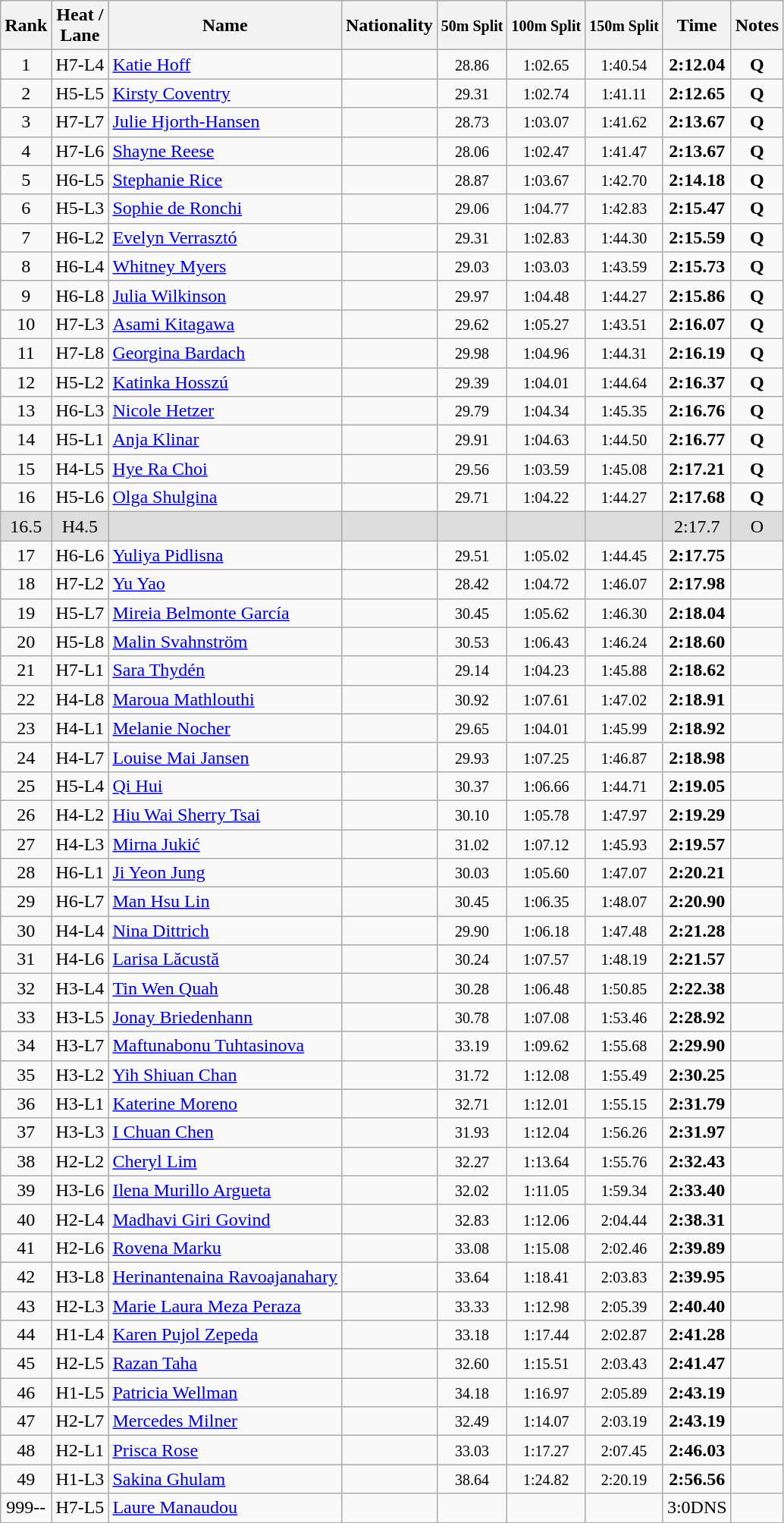<table class="wikitable sortable" style="text-align:center">
<tr>
<th>Rank<br></th>
<th>Heat /<br>Lane</th>
<th>Name</th>
<th>Nationality</th>
<th><small>50m Split</small><br></th>
<th><small>100m Split</small><br></th>
<th><small>150m Split</small><br></th>
<th>Time</th>
<th>Notes</th>
</tr>
<tr>
<td>1</td>
<td>H7-L4</td>
<td align=left><a href='#'>Katie Hoff</a></td>
<td align=left></td>
<td><small>28.86</small></td>
<td><small>1:02.65</small></td>
<td><small>1:40.54</small></td>
<td><strong>2:12.04</strong></td>
<td><strong>Q</strong></td>
</tr>
<tr>
<td>2</td>
<td>H5-L5</td>
<td align=left><a href='#'>Kirsty Coventry</a></td>
<td align=left></td>
<td><small>29.31</small></td>
<td><small>1:02.74</small></td>
<td><small>1:41.11</small></td>
<td><strong>2:12.65</strong></td>
<td><strong>Q</strong></td>
</tr>
<tr>
<td>3</td>
<td>H7-L7</td>
<td align=left><a href='#'>Julie Hjorth-Hansen</a></td>
<td align=left></td>
<td><small>28.73</small></td>
<td><small>1:03.07</small></td>
<td><small>1:41.62</small></td>
<td><strong>2:13.67</strong></td>
<td><strong>Q</strong></td>
</tr>
<tr>
<td>4</td>
<td>H7-L6</td>
<td align=left><a href='#'>Shayne Reese</a></td>
<td align=left></td>
<td><small>28.06</small></td>
<td><small>1:02.47</small></td>
<td><small>1:41.47</small></td>
<td><strong>2:13.67</strong></td>
<td><strong>Q</strong></td>
</tr>
<tr>
<td>5</td>
<td>H6-L5</td>
<td align=left><a href='#'>Stephanie Rice</a></td>
<td align=left></td>
<td><small>28.87</small></td>
<td><small>1:03.67</small></td>
<td><small>1:42.70</small></td>
<td><strong>2:14.18</strong></td>
<td><strong>Q</strong></td>
</tr>
<tr>
<td>6</td>
<td>H5-L3</td>
<td align=left><a href='#'>Sophie de Ronchi</a></td>
<td align=left></td>
<td><small>29.06</small></td>
<td><small>1:04.77</small></td>
<td><small>1:42.83</small></td>
<td><strong>2:15.47</strong></td>
<td><strong>Q</strong></td>
</tr>
<tr>
<td>7</td>
<td>H6-L2</td>
<td align=left><a href='#'>Evelyn Verrasztó</a></td>
<td align=left></td>
<td><small>29.31</small></td>
<td><small>1:02.83</small></td>
<td><small>1:44.30</small></td>
<td><strong>2:15.59</strong></td>
<td><strong>Q</strong></td>
</tr>
<tr>
<td>8</td>
<td>H6-L4</td>
<td align=left><a href='#'>Whitney Myers</a></td>
<td align=left></td>
<td><small>29.03</small></td>
<td><small>1:03.03</small></td>
<td><small>1:43.59</small></td>
<td><strong>2:15.73</strong></td>
<td><strong>Q</strong></td>
</tr>
<tr>
<td>9</td>
<td>H6-L8</td>
<td align=left><a href='#'>Julia Wilkinson</a></td>
<td align=left></td>
<td><small>29.97</small></td>
<td><small>1:04.48</small></td>
<td><small>1:44.27</small></td>
<td><strong>2:15.86</strong></td>
<td><strong>Q</strong></td>
</tr>
<tr>
<td>10</td>
<td>H7-L3</td>
<td align=left><a href='#'>Asami Kitagawa</a></td>
<td align=left></td>
<td><small>29.62</small></td>
<td><small>1:05.27</small></td>
<td><small>1:43.51</small></td>
<td><strong>2:16.07</strong></td>
<td><strong>Q</strong></td>
</tr>
<tr>
<td>11</td>
<td>H7-L8</td>
<td align=left><a href='#'>Georgina Bardach</a></td>
<td align=left></td>
<td><small>29.98</small></td>
<td><small>1:04.96</small></td>
<td><small>1:44.31</small></td>
<td><strong>2:16.19</strong></td>
<td><strong>Q</strong></td>
</tr>
<tr>
<td>12</td>
<td>H5-L2</td>
<td align=left><a href='#'>Katinka Hosszú</a></td>
<td align=left></td>
<td><small>29.39</small></td>
<td><small>1:04.01</small></td>
<td><small>1:44.64</small></td>
<td><strong>2:16.37</strong></td>
<td><strong>Q</strong></td>
</tr>
<tr>
<td>13</td>
<td>H6-L3</td>
<td align=left><a href='#'>Nicole Hetzer</a></td>
<td align=left></td>
<td><small>29.79</small></td>
<td><small>1:04.34</small></td>
<td><small>1:45.35</small></td>
<td><strong>2:16.76</strong></td>
<td><strong>Q</strong></td>
</tr>
<tr>
<td>14</td>
<td>H5-L1</td>
<td align=left><a href='#'>Anja Klinar</a></td>
<td align=left></td>
<td><small>29.91</small></td>
<td><small>1:04.63</small></td>
<td><small>1:44.50</small></td>
<td><strong>2:16.77</strong></td>
<td><strong>Q</strong></td>
</tr>
<tr>
<td>15</td>
<td>H4-L5</td>
<td align=left><a href='#'>Hye Ra Choi</a></td>
<td align=left></td>
<td><small>29.56</small></td>
<td><small>1:03.59</small></td>
<td><small>1:45.08</small></td>
<td><strong>2:17.21</strong></td>
<td><strong>Q</strong></td>
</tr>
<tr>
<td>16</td>
<td>H5-L6</td>
<td align=left><a href='#'>Olga Shulgina</a></td>
<td align=left></td>
<td><small>29.71</small></td>
<td><small>1:04.22</small></td>
<td><small>1:44.27</small></td>
<td><strong>2:17.68</strong></td>
<td><strong>Q</strong></td>
</tr>
<tr bgcolor=#DDDDDD>
<td><span>16.5</span></td>
<td><span>H4.5</span></td>
<td></td>
<td></td>
<td></td>
<td></td>
<td></td>
<td><span>2:17.7</span></td>
<td><span>O</span></td>
</tr>
<tr>
<td>17</td>
<td>H6-L6</td>
<td align=left><a href='#'>Yuliya Pidlisna</a></td>
<td align=left></td>
<td><small>29.51</small></td>
<td><small>1:05.02</small></td>
<td><small>1:44.45</small></td>
<td><strong>2:17.75</strong></td>
<td></td>
</tr>
<tr>
<td>18</td>
<td>H7-L2</td>
<td align=left><a href='#'>Yu Yao</a></td>
<td align=left></td>
<td><small>28.42</small></td>
<td><small>1:04.72</small></td>
<td><small>1:46.07</small></td>
<td><strong>2:17.98</strong></td>
<td></td>
</tr>
<tr>
<td>19</td>
<td>H5-L7</td>
<td align=left><a href='#'>Mireia Belmonte García</a></td>
<td align=left></td>
<td><small>30.45</small></td>
<td><small>1:05.62</small></td>
<td><small>1:46.30</small></td>
<td><strong>2:18.04</strong></td>
<td></td>
</tr>
<tr>
<td>20</td>
<td>H5-L8</td>
<td align=left><a href='#'>Malin Svahnström</a></td>
<td align=left></td>
<td><small>30.53</small></td>
<td><small>1:06.43</small></td>
<td><small>1:46.24</small></td>
<td><strong>2:18.60</strong></td>
<td></td>
</tr>
<tr>
<td>21</td>
<td>H7-L1</td>
<td align=left><a href='#'>Sara Thydén</a></td>
<td align=left></td>
<td><small>29.14</small></td>
<td><small>1:04.23</small></td>
<td><small>1:45.88</small></td>
<td><strong>2:18.62</strong></td>
<td></td>
</tr>
<tr>
<td>22</td>
<td>H4-L8</td>
<td align=left><a href='#'>Maroua Mathlouthi</a></td>
<td align=left></td>
<td><small>30.92</small></td>
<td><small>1:07.61</small></td>
<td><small>1:47.02</small></td>
<td><strong>2:18.91</strong></td>
<td></td>
</tr>
<tr>
<td>23</td>
<td>H4-L1</td>
<td align=left><a href='#'>Melanie Nocher</a></td>
<td align=left></td>
<td><small>29.65</small></td>
<td><small>1:04.01</small></td>
<td><small>1:45.99</small></td>
<td><strong>2:18.92</strong></td>
<td></td>
</tr>
<tr>
<td>24</td>
<td>H4-L7</td>
<td align=left><a href='#'>Louise Mai Jansen</a></td>
<td align=left></td>
<td><small>29.93</small></td>
<td><small>1:07.25</small></td>
<td><small>1:46.87</small></td>
<td><strong>2:18.98</strong></td>
<td></td>
</tr>
<tr>
<td>25</td>
<td>H5-L4</td>
<td align=left><a href='#'>Qi Hui</a></td>
<td align=left></td>
<td><small>30.37</small></td>
<td><small>1:06.66</small></td>
<td><small>1:44.71</small></td>
<td><strong>2:19.05</strong></td>
<td></td>
</tr>
<tr>
<td>26</td>
<td>H4-L2</td>
<td align=left><a href='#'>Hiu Wai Sherry Tsai</a></td>
<td align=left></td>
<td><small>30.10</small></td>
<td><small>1:05.78</small></td>
<td><small>1:47.97</small></td>
<td><strong>2:19.29</strong></td>
<td></td>
</tr>
<tr>
<td>27</td>
<td>H4-L3</td>
<td align=left><a href='#'>Mirna Jukić</a></td>
<td align=left></td>
<td><small>31.02</small></td>
<td><small>1:07.12</small></td>
<td><small>1:45.93</small></td>
<td><strong>2:19.57</strong></td>
<td></td>
</tr>
<tr>
<td>28</td>
<td>H6-L1</td>
<td align=left><a href='#'>Ji Yeon Jung</a></td>
<td align=left></td>
<td><small>30.03</small></td>
<td><small>1:05.60</small></td>
<td><small>1:47.07</small></td>
<td><strong>2:20.21</strong></td>
<td></td>
</tr>
<tr>
<td>29</td>
<td>H6-L7</td>
<td align=left><a href='#'>Man Hsu Lin</a></td>
<td align=left></td>
<td><small>30.45</small></td>
<td><small>1:06.35</small></td>
<td><small>1:48.07</small></td>
<td><strong>2:20.90</strong></td>
<td></td>
</tr>
<tr>
<td>30</td>
<td>H4-L4</td>
<td align=left><a href='#'>Nina Dittrich</a></td>
<td align=left></td>
<td><small>29.90</small></td>
<td><small>1:06.18</small></td>
<td><small>1:47.48</small></td>
<td><strong>2:21.28</strong></td>
<td></td>
</tr>
<tr>
<td>31</td>
<td>H4-L6</td>
<td align=left><a href='#'>Larisa Lăcustă</a></td>
<td align=left></td>
<td><small>30.24</small></td>
<td><small>1:07.57</small></td>
<td><small>1:48.19</small></td>
<td><strong>2:21.57</strong></td>
<td></td>
</tr>
<tr>
<td>32</td>
<td>H3-L4</td>
<td align=left><a href='#'>Tin Wen Quah</a></td>
<td align=left></td>
<td><small>30.28</small></td>
<td><small>1:06.48</small></td>
<td><small>1:50.85</small></td>
<td><strong>2:22.38</strong></td>
<td></td>
</tr>
<tr>
<td>33</td>
<td>H3-L5</td>
<td align=left><a href='#'>Jonay Briedenhann</a></td>
<td align=left></td>
<td><small>30.78</small></td>
<td><small>1:07.08</small></td>
<td><small>1:53.46</small></td>
<td><strong>2:28.92</strong></td>
<td></td>
</tr>
<tr>
<td>34</td>
<td>H3-L7</td>
<td align=left><a href='#'>Maftunabonu Tuhtasinova</a></td>
<td align=left></td>
<td><small>33.19</small></td>
<td><small>1:09.62</small></td>
<td><small>1:55.68</small></td>
<td><strong>2:29.90</strong></td>
<td></td>
</tr>
<tr>
<td>35</td>
<td>H3-L2</td>
<td align=left><a href='#'>Yih Shiuan Chan</a></td>
<td align=left></td>
<td><small>31.72</small></td>
<td><small>1:12.08</small></td>
<td><small>1:55.49</small></td>
<td><strong>2:30.25</strong></td>
<td></td>
</tr>
<tr>
<td>36</td>
<td>H3-L1</td>
<td align=left><a href='#'>Katerine Moreno</a></td>
<td align=left></td>
<td><small>32.71</small></td>
<td><small>1:12.01</small></td>
<td><small>1:55.15</small></td>
<td><strong>2:31.79</strong></td>
<td></td>
</tr>
<tr>
<td>37</td>
<td>H3-L3</td>
<td align=left><a href='#'>I Chuan Chen</a></td>
<td align=left></td>
<td><small>31.93</small></td>
<td><small>1:12.04</small></td>
<td><small>1:56.26</small></td>
<td><strong>2:31.97</strong></td>
<td></td>
</tr>
<tr>
<td>38</td>
<td>H2-L2</td>
<td align=left><a href='#'>Cheryl Lim</a></td>
<td align=left></td>
<td><small>32.27</small></td>
<td><small>1:13.64</small></td>
<td><small>1:55.76</small></td>
<td><strong>2:32.43</strong></td>
<td></td>
</tr>
<tr>
<td>39</td>
<td>H3-L6</td>
<td align=left><a href='#'>Ilena Murillo Argueta</a></td>
<td align=left></td>
<td><small>32.02</small></td>
<td><small>1:11.05</small></td>
<td><small>1:59.34</small></td>
<td><strong>2:33.40</strong></td>
<td></td>
</tr>
<tr>
<td>40</td>
<td>H2-L4</td>
<td align=left><a href='#'>Madhavi Giri Govind</a></td>
<td align=left></td>
<td><small>32.83</small></td>
<td><small>1:12.06</small></td>
<td><small>2:04.44</small></td>
<td><strong>2:38.31</strong></td>
<td></td>
</tr>
<tr>
<td>41</td>
<td>H2-L6</td>
<td align=left><a href='#'>Rovena Marku</a></td>
<td align=left></td>
<td><small>33.08</small></td>
<td><small>1:15.08</small></td>
<td><small>2:02.46</small></td>
<td><strong>2:39.89</strong></td>
<td></td>
</tr>
<tr>
<td>42</td>
<td>H3-L8</td>
<td align=left><a href='#'>Herinantenaina Ravoajanahary</a></td>
<td align=left></td>
<td><small>33.64</small></td>
<td><small>1:18.41</small></td>
<td><small>2:03.83</small></td>
<td><strong>2:39.95</strong></td>
<td></td>
</tr>
<tr>
<td>43</td>
<td>H2-L3</td>
<td align=left><a href='#'>Marie Laura Meza Peraza</a></td>
<td align=left></td>
<td><small>33.33</small></td>
<td><small>1:12.98</small></td>
<td><small>2:05.39</small></td>
<td><strong>2:40.40</strong></td>
<td></td>
</tr>
<tr>
<td>44</td>
<td>H1-L4</td>
<td align=left><a href='#'>Karen Pujol Zepeda</a></td>
<td align=left></td>
<td><small>33.18</small></td>
<td><small>1:17.44</small></td>
<td><small>2:02.87</small></td>
<td><strong>2:41.28</strong></td>
<td></td>
</tr>
<tr>
<td>45</td>
<td>H2-L5</td>
<td align=left><a href='#'>Razan Taha</a></td>
<td align=left></td>
<td><small>32.60</small></td>
<td><small>1:15.51</small></td>
<td><small>2:03.43</small></td>
<td><strong>2:41.47</strong></td>
<td></td>
</tr>
<tr>
<td>46</td>
<td>H1-L5</td>
<td align=left><a href='#'>Patricia Wellman</a></td>
<td align=left></td>
<td><small>34.18</small></td>
<td><small>1:16.97</small></td>
<td><small>2:05.89</small></td>
<td><strong>2:43.19</strong></td>
<td></td>
</tr>
<tr>
<td>47</td>
<td>H2-L7</td>
<td align=left><a href='#'>Mercedes Milner</a></td>
<td align=left></td>
<td><small>32.49</small></td>
<td><small>1:14.07</small></td>
<td><small>2:03.19</small></td>
<td><strong>2:43.19</strong></td>
<td></td>
</tr>
<tr>
<td>48</td>
<td>H2-L1</td>
<td align=left><a href='#'>Prisca Rose</a></td>
<td align=left></td>
<td><small>33.03</small></td>
<td><small>1:17.27</small></td>
<td><small>2:07.45</small></td>
<td><strong>2:46.03</strong></td>
<td></td>
</tr>
<tr>
<td>49</td>
<td>H1-L3</td>
<td align=left><a href='#'>Sakina Ghulam</a></td>
<td align=left></td>
<td><small>38.64</small></td>
<td><small>1:24.82</small></td>
<td><small>2:20.19</small></td>
<td><strong>2:56.56</strong></td>
<td></td>
</tr>
<tr>
<td><span>999</span>--</td>
<td>H7-L5</td>
<td align=left><a href='#'>Laure Manaudou</a></td>
<td align=left></td>
<td></td>
<td></td>
<td></td>
<td><span>3:0</span>DNS</td>
<td></td>
</tr>
<tr>
</tr>
</table>
